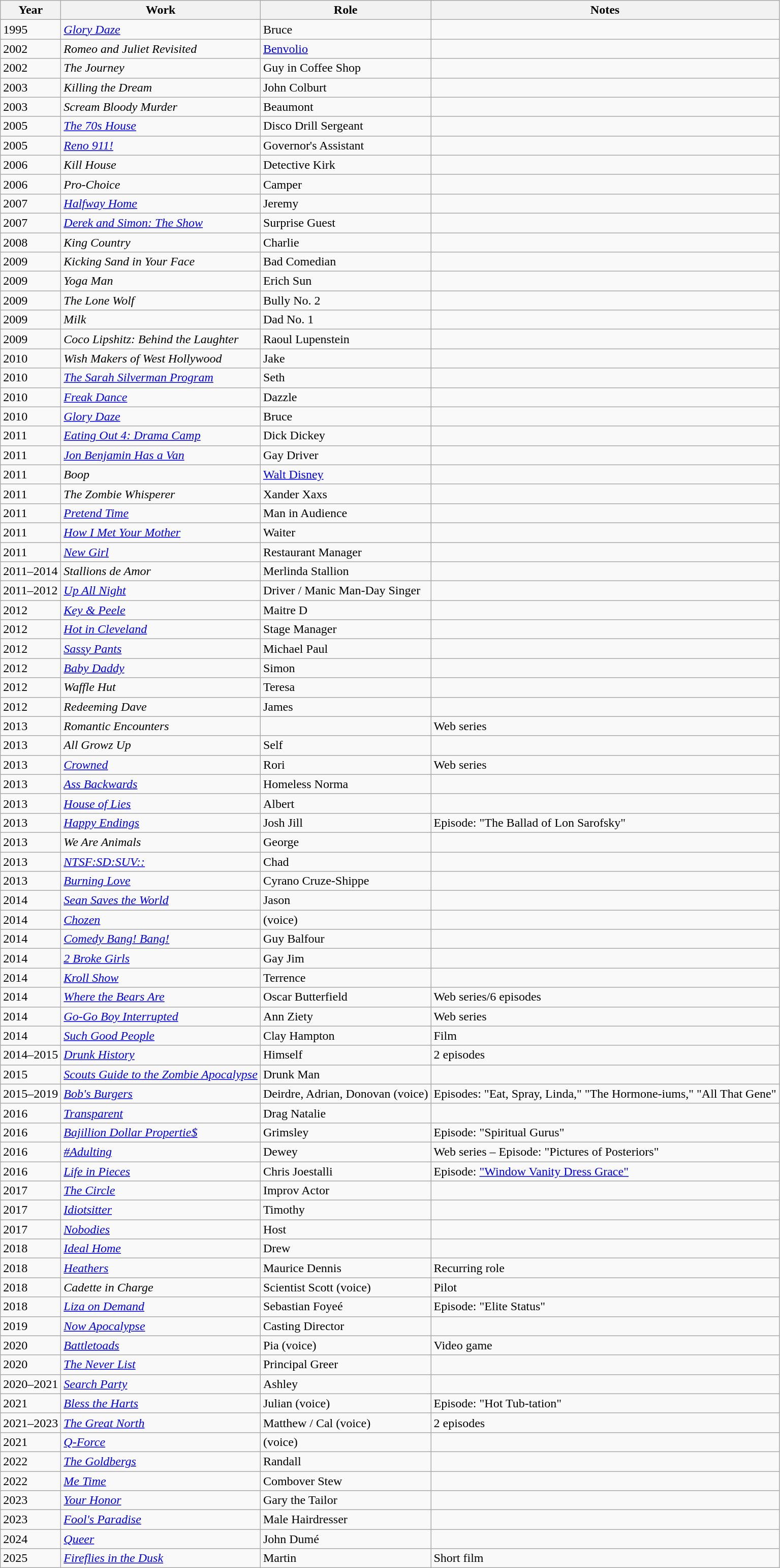<table class="wikitable sortable">
<tr>
<th>Year</th>
<th>Work</th>
<th>Role</th>
<th class="unsortable">Notes</th>
</tr>
<tr>
<td>1995</td>
<td><em><a href='#'>Glory Daze</a></em></td>
<td>Bruce</td>
<td></td>
</tr>
<tr>
<td>2002</td>
<td><em>Romeo and Juliet Revisited</em></td>
<td><a href='#'>Benvolio</a></td>
<td></td>
</tr>
<tr>
<td>2002</td>
<td data-sort-value="Journey, The"><em>The Journey</em></td>
<td>Guy in Coffee Shop</td>
<td></td>
</tr>
<tr>
<td>2003</td>
<td><em>Killing the Dream</em></td>
<td>John Colburt</td>
<td></td>
</tr>
<tr>
<td>2003</td>
<td><em>Scream Bloody Murder</em></td>
<td>Beaumont</td>
<td></td>
</tr>
<tr>
<td>2005</td>
<td data-sort-value="70s House, The"><em><a href='#'>The 70s House</a></em></td>
<td>Disco Drill Sergeant</td>
<td></td>
</tr>
<tr>
<td>2005</td>
<td><em><a href='#'>Reno 911!</a></em></td>
<td>Governor's Assistant</td>
<td></td>
</tr>
<tr>
<td>2006</td>
<td><em>Kill House</em></td>
<td>Detective Kirk</td>
<td></td>
</tr>
<tr>
<td>2006</td>
<td><em>Pro-Choice</em></td>
<td>Camper</td>
<td></td>
</tr>
<tr>
<td>2007</td>
<td><em><a href='#'>Halfway Home</a></em></td>
<td>Jeremy</td>
<td></td>
</tr>
<tr>
<td>2007</td>
<td><em><a href='#'>Derek and Simon: The Show</a></em></td>
<td>Surprise Guest</td>
<td></td>
</tr>
<tr>
<td>2008</td>
<td><em>King Country</em></td>
<td>Charlie</td>
<td></td>
</tr>
<tr>
<td>2009</td>
<td><em>Kicking Sand in Your Face</em></td>
<td>Bad Comedian</td>
<td></td>
</tr>
<tr>
<td>2009</td>
<td><em>Yoga Man</em></td>
<td>Erich Sun</td>
<td></td>
</tr>
<tr>
<td>2009</td>
<td data-sort-value="Lone Wolf, The"><em>The Lone Wolf</em></td>
<td>Bully No. 2</td>
<td></td>
</tr>
<tr>
<td>2009</td>
<td><em>Milk</em></td>
<td>Dad No. 1</td>
<td></td>
</tr>
<tr>
<td>2009</td>
<td><em>Coco Lipshitz: Behind the Laughter</em></td>
<td>Raoul Lupenstein</td>
<td></td>
</tr>
<tr>
<td>2010</td>
<td><em>Wish Makers of West Hollywood</em></td>
<td>Jake</td>
<td></td>
</tr>
<tr>
<td>2010</td>
<td data-sort-value="Sarah Silverman Program, The"><em><a href='#'>The Sarah Silverman Program</a></em></td>
<td>Seth</td>
<td></td>
</tr>
<tr>
<td>2010</td>
<td><em><a href='#'>Freak Dance</a></em></td>
<td>Dazzle</td>
<td></td>
</tr>
<tr>
<td>2010</td>
<td><em><a href='#'>Glory Daze</a></em></td>
<td>Bruce</td>
<td></td>
</tr>
<tr>
<td>2011</td>
<td><em><a href='#'>Eating Out 4: Drama Camp</a></em></td>
<td>Dick Dickey</td>
<td></td>
</tr>
<tr>
<td>2011</td>
<td><em><a href='#'>Jon Benjamin Has a Van</a></em></td>
<td>Gay Driver</td>
<td></td>
</tr>
<tr>
<td>2011</td>
<td><em>Boop</em></td>
<td><a href='#'>Walt Disney</a></td>
<td></td>
</tr>
<tr>
<td>2011</td>
<td data-sort-value="Zombie Whisperer, The"><em>The Zombie Whisperer</em></td>
<td>Xander Xaxs</td>
<td></td>
</tr>
<tr>
<td>2011</td>
<td><em><a href='#'>Pretend Time</a></em></td>
<td>Man in Audience</td>
<td></td>
</tr>
<tr>
<td>2011</td>
<td><em><a href='#'>How I Met Your Mother</a></em></td>
<td>Waiter</td>
<td></td>
</tr>
<tr>
<td>2011</td>
<td><em><a href='#'>New Girl</a></em></td>
<td>Restaurant Manager</td>
<td></td>
</tr>
<tr>
<td>2011–2014</td>
<td><em>Stallions de Amor</em></td>
<td>Merlinda Stallion</td>
<td></td>
</tr>
<tr>
<td>2011–2012</td>
<td><em><a href='#'>Up All Night</a></em></td>
<td>Driver / Manic Man-Day Singer</td>
<td></td>
</tr>
<tr>
<td>2012</td>
<td><em><a href='#'>Key & Peele</a></em></td>
<td>Maitre D</td>
<td></td>
</tr>
<tr>
<td>2012</td>
<td><em><a href='#'>Hot in Cleveland</a></em></td>
<td>Stage Manager</td>
<td></td>
</tr>
<tr>
<td>2012</td>
<td><em><a href='#'>Sassy Pants</a></em></td>
<td>Michael Paul</td>
<td></td>
</tr>
<tr>
<td>2012</td>
<td><em><a href='#'>Baby Daddy</a></em></td>
<td>Simon</td>
<td></td>
</tr>
<tr>
<td>2012</td>
<td><em>Waffle Hut</em></td>
<td>Teresa</td>
<td></td>
</tr>
<tr>
<td>2012</td>
<td><em>Redeeming Dave</em></td>
<td>James</td>
<td></td>
</tr>
<tr>
<td>2013</td>
<td><em>Romantic Encounters</em></td>
<td></td>
<td>Web series</td>
</tr>
<tr>
<td>2013</td>
<td><em>All Growz Up</em></td>
<td>Self</td>
<td></td>
</tr>
<tr>
<td>2013</td>
<td><em><a href='#'>Crowned</a></em></td>
<td>Rori</td>
<td>Web series</td>
</tr>
<tr>
<td>2013</td>
<td><em><a href='#'>Ass Backwards</a></em></td>
<td>Homeless Norma</td>
<td></td>
</tr>
<tr>
<td>2013</td>
<td><em><a href='#'>House of Lies</a></em></td>
<td>Albert</td>
<td></td>
</tr>
<tr>
<td>2013</td>
<td><em><a href='#'>Happy Endings</a></em></td>
<td>Josh Jill</td>
<td>Episode: "The Ballad of Lon Sarofsky"</td>
</tr>
<tr>
<td>2013</td>
<td><em>We Are Animals</em></td>
<td>George</td>
<td></td>
</tr>
<tr>
<td>2013</td>
<td><em><a href='#'>NTSF:SD:SUV::</a></em></td>
<td>Chad</td>
<td></td>
</tr>
<tr>
<td>2013</td>
<td><em><a href='#'>Burning Love</a></em></td>
<td>Cyrano Cruze-Shippe</td>
<td></td>
</tr>
<tr>
<td>2014</td>
<td><em><a href='#'>Sean Saves the World</a></em></td>
<td>Jason</td>
<td></td>
</tr>
<tr>
<td>2014</td>
<td><em><a href='#'>Chozen</a></em></td>
<td>(voice)</td>
<td></td>
</tr>
<tr>
<td>2014</td>
<td><em><a href='#'>Comedy Bang! Bang!</a></em></td>
<td>Guy Balfour</td>
<td></td>
</tr>
<tr>
<td>2014</td>
<td><em><a href='#'>2 Broke Girls</a></em></td>
<td>Gay Jim</td>
<td></td>
</tr>
<tr>
<td>2014</td>
<td><em><a href='#'>Kroll Show</a></em></td>
<td>Terrence</td>
<td></td>
</tr>
<tr>
<td>2014</td>
<td><em><a href='#'>Where the Bears Are</a></em></td>
<td>Oscar Butterfield</td>
<td>Web series/6 episodes</td>
</tr>
<tr>
<td>2014</td>
<td><em><a href='#'>Go-Go Boy Interrupted</a></em></td>
<td>Ann Ziety</td>
<td>Web series</td>
</tr>
<tr>
<td>2014</td>
<td><em><a href='#'>Such Good People</a></em></td>
<td>Clay Hampton</td>
<td>Film</td>
</tr>
<tr>
<td>2014–2015</td>
<td><em><a href='#'>Drunk History</a></em></td>
<td>Himself</td>
<td>2 episodes</td>
</tr>
<tr>
<td>2015</td>
<td><em><a href='#'>Scouts Guide to the Zombie Apocalypse</a></em></td>
<td>Drunk Man</td>
<td></td>
</tr>
<tr>
<td>2015–2019</td>
<td><em><a href='#'>Bob's Burgers</a></em></td>
<td>Deirdre, Adrian, Donovan (voice)</td>
<td>Episodes: "Eat, Spray, Linda," "The Hormone-iums," "All That Gene"</td>
</tr>
<tr>
<td>2016</td>
<td><em><a href='#'>Transparent</a></em></td>
<td>Drag Natalie</td>
<td></td>
</tr>
<tr>
<td>2016</td>
<td><em><a href='#'>Bajillion Dollar Propertie$</a></em></td>
<td>Grimsley</td>
<td>Episode: "Spiritual Gurus"</td>
</tr>
<tr>
<td>2016</td>
<td><em><a href='#'>#Adulting</a></em></td>
<td>Dewey</td>
<td>Web series – Episode: "Pictures of Posteriors"</td>
</tr>
<tr>
<td>2016</td>
<td><em><a href='#'>Life in Pieces</a></em></td>
<td>Chris Joestalli</td>
<td>Episode: <a href='#'>"Window Vanity Dress Grace"</a></td>
</tr>
<tr>
<td>2017</td>
<td><em><a href='#'>The Circle</a></em></td>
<td>Improv Actor</td>
<td></td>
</tr>
<tr>
<td>2017</td>
<td><em><a href='#'>Idiotsitter</a></em></td>
<td>Timothy</td>
<td></td>
</tr>
<tr>
<td>2017</td>
<td><em><a href='#'>Nobodies</a></em></td>
<td>Host</td>
<td></td>
</tr>
<tr>
<td>2018</td>
<td><em><a href='#'>Ideal Home</a></em></td>
<td>Drew</td>
<td></td>
</tr>
<tr>
<td>2018</td>
<td><em><a href='#'>Heathers</a></em></td>
<td>Maurice Dennis</td>
<td>Recurring role</td>
</tr>
<tr>
<td>2018</td>
<td><em>Cadette in Charge</em></td>
<td>Scientist Scott (voice)</td>
<td>Pilot</td>
</tr>
<tr>
<td>2018</td>
<td><em><a href='#'>Liza on Demand</a></em></td>
<td>Sebastian Foyeé</td>
<td>Episode: "Elite Status"</td>
</tr>
<tr>
<td>2019</td>
<td><em><a href='#'>Now Apocalypse</a></em></td>
<td>Casting Director</td>
<td></td>
</tr>
<tr>
<td>2020</td>
<td><em><a href='#'>Battletoads</a></em></td>
<td>Pia (voice)</td>
<td>Video game</td>
</tr>
<tr>
<td>2020</td>
<td><em><a href='#'>The Never List</a></em></td>
<td>Principal Greer</td>
<td></td>
</tr>
<tr>
<td>2020–2021</td>
<td><em><a href='#'>Search Party</a></em></td>
<td>Ashley</td>
<td></td>
</tr>
<tr>
<td>2021</td>
<td><em><a href='#'>Bless the Harts</a></em></td>
<td>Julian (voice)</td>
<td>Episode: "Hot Tub-tation"</td>
</tr>
<tr>
<td>2021–2023</td>
<td><em><a href='#'>The Great North</a></em></td>
<td>Matthew / Cal (voice)</td>
<td>2 episodes</td>
</tr>
<tr>
<td>2021</td>
<td><em><a href='#'>Q-Force</a></em></td>
<td>(voice)</td>
<td></td>
</tr>
<tr>
<td>2022</td>
<td><em><a href='#'>The Goldbergs</a></em></td>
<td>Randall</td>
<td></td>
</tr>
<tr>
<td>2022</td>
<td><em><a href='#'>Me Time</a></em></td>
<td>Combover Stew</td>
<td></td>
</tr>
<tr>
<td>2023</td>
<td><em><a href='#'>Your Honor</a></em></td>
<td>Gary the Tailor</td>
<td></td>
</tr>
<tr>
<td>2023</td>
<td><em><a href='#'>Fool's Paradise</a></em></td>
<td>Male Hairdresser</td>
<td></td>
</tr>
<tr>
<td>2024</td>
<td><em><a href='#'>Queer</a></em></td>
<td>John Dumé</td>
<td></td>
</tr>
<tr>
<td>2025</td>
<td><em><a href='#'>Fireflies in the Dusk</a></em></td>
<td>Martin</td>
<td>Short film</td>
</tr>
</table>
